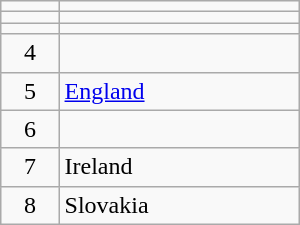<table class="wikitable" style="width:200px;">
<tr>
<td align=center></td>
<td></td>
</tr>
<tr>
<td align=center></td>
<td></td>
</tr>
<tr>
<td align=center></td>
<td></td>
</tr>
<tr>
<td align=center>4</td>
<td></td>
</tr>
<tr>
<td align=center>5</td>
<td> <a href='#'>England</a></td>
</tr>
<tr>
<td align=center>6</td>
<td></td>
</tr>
<tr>
<td align=center>7</td>
<td> Ireland</td>
</tr>
<tr>
<td align=center>8</td>
<td> Slovakia</td>
</tr>
</table>
